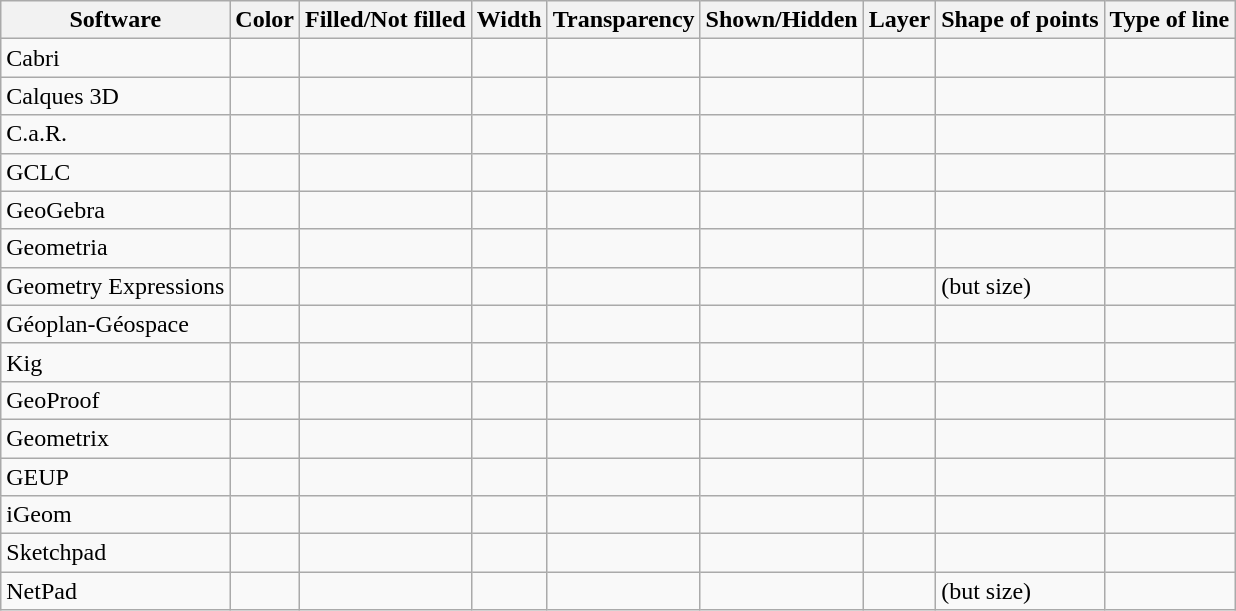<table class="sortable wikitable">
<tr>
<th>Software</th>
<th>Color</th>
<th>Filled/Not filled</th>
<th>Width</th>
<th>Transparency</th>
<th>Shown/Hidden</th>
<th>Layer</th>
<th>Shape of points</th>
<th>Type of line</th>
</tr>
<tr>
<td>Cabri</td>
<td></td>
<td></td>
<td></td>
<td></td>
<td></td>
<td></td>
<td></td>
<td></td>
</tr>
<tr>
<td>Calques 3D</td>
<td></td>
<td></td>
<td></td>
<td></td>
<td></td>
<td></td>
<td></td>
<td></td>
</tr>
<tr>
<td>C.a.R.</td>
<td></td>
<td></td>
<td></td>
<td></td>
<td></td>
<td></td>
<td></td>
<td></td>
</tr>
<tr>
<td>GCLC</td>
<td></td>
<td></td>
<td></td>
<td></td>
<td></td>
<td></td>
<td></td>
<td></td>
</tr>
<tr>
<td>GeoGebra</td>
<td></td>
<td></td>
<td></td>
<td></td>
<td></td>
<td></td>
<td></td>
<td></td>
</tr>
<tr>
<td>Geometria</td>
<td></td>
<td></td>
<td></td>
<td></td>
<td></td>
<td></td>
<td></td>
<td></td>
</tr>
<tr>
<td>Geometry Expressions</td>
<td></td>
<td></td>
<td></td>
<td></td>
<td></td>
<td></td>
<td> (but size)</td>
<td></td>
</tr>
<tr>
<td>Géoplan-Géospace</td>
<td></td>
<td></td>
<td></td>
<td></td>
<td></td>
<td></td>
<td></td>
<td></td>
</tr>
<tr>
<td>Kig</td>
<td></td>
<td></td>
<td></td>
<td></td>
<td></td>
<td></td>
<td></td>
<td></td>
</tr>
<tr>
<td>GeoProof</td>
<td></td>
<td></td>
<td></td>
<td></td>
<td></td>
<td></td>
<td></td>
<td></td>
</tr>
<tr>
<td>Geometrix</td>
<td></td>
<td></td>
<td></td>
<td></td>
<td></td>
<td></td>
<td></td>
<td></td>
</tr>
<tr>
<td>GEUP</td>
<td></td>
<td></td>
<td></td>
<td></td>
<td></td>
<td></td>
<td></td>
<td></td>
</tr>
<tr>
<td>iGeom</td>
<td></td>
<td></td>
<td></td>
<td></td>
<td></td>
<td></td>
<td></td>
<td></td>
</tr>
<tr>
<td>Sketchpad</td>
<td></td>
<td></td>
<td></td>
<td></td>
<td></td>
<td></td>
<td></td>
<td></td>
</tr>
<tr>
<td>NetPad</td>
<td></td>
<td></td>
<td></td>
<td></td>
<td></td>
<td></td>
<td> (but size)</td>
<td></td>
</tr>
</table>
